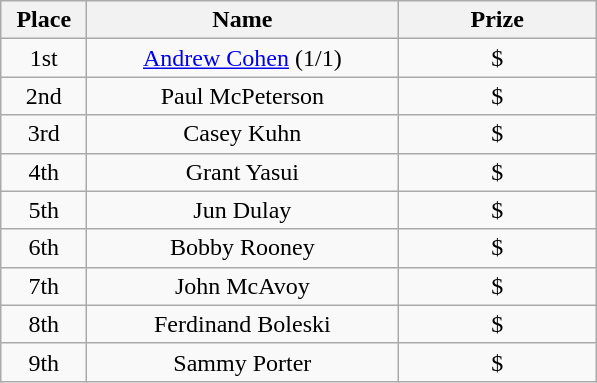<table class="wikitable">
<tr>
<th width="50">Place</th>
<th width="200">Name</th>
<th width="125">Prize</th>
</tr>
<tr>
<td align = "center">1st</td>
<td align = "center"><a href='#'>Andrew Cohen</a> (1/1)</td>
<td align = "center">$</td>
</tr>
<tr>
<td align = "center">2nd</td>
<td align = "center">Paul McPeterson</td>
<td align = "center">$</td>
</tr>
<tr>
<td align = "center">3rd</td>
<td align = "center">Casey Kuhn</td>
<td align = "center">$</td>
</tr>
<tr>
<td align = "center">4th</td>
<td align = "center">Grant Yasui</td>
<td align = "center">$</td>
</tr>
<tr>
<td align = "center">5th</td>
<td align = "center">Jun Dulay</td>
<td align = "center">$</td>
</tr>
<tr>
<td align = "center">6th</td>
<td align = "center">Bobby Rooney</td>
<td align = "center">$</td>
</tr>
<tr>
<td align = "center">7th</td>
<td align = "center">John McAvoy</td>
<td align = "center">$</td>
</tr>
<tr>
<td align = "center">8th</td>
<td align = "center">Ferdinand Boleski</td>
<td align = "center">$</td>
</tr>
<tr>
<td align = "center">9th</td>
<td align = "center">Sammy Porter</td>
<td align = "center">$</td>
</tr>
</table>
